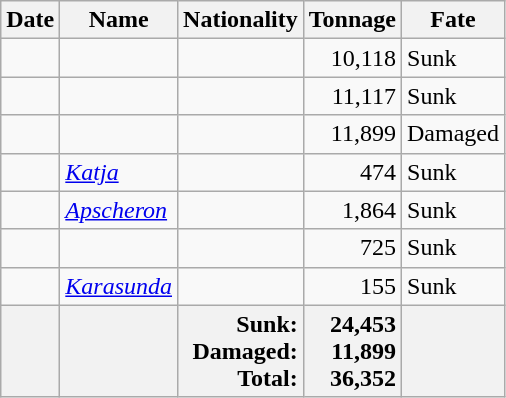<table class="wikitable sortable">
<tr>
<th>Date</th>
<th>Name</th>
<th>Nationality</th>
<th>Tonnage</th>
<th>Fate</th>
</tr>
<tr>
<td align="right"></td>
<td align="left"></td>
<td align="left"></td>
<td align="right">10,118</td>
<td align="left">Sunk</td>
</tr>
<tr>
<td align="right"></td>
<td align="left"></td>
<td align="left"></td>
<td align="right">11,117</td>
<td align="left">Sunk</td>
</tr>
<tr>
<td align="right"></td>
<td align="left"></td>
<td align="left"></td>
<td align="right">11,899</td>
<td align="left">Damaged</td>
</tr>
<tr>
<td align="right"></td>
<td align="left"><a href='#'><em>Katja</em></a></td>
<td align="left"></td>
<td align="right">474</td>
<td align="left">Sunk</td>
</tr>
<tr>
<td align="right"></td>
<td align="left"><a href='#'><em>Apscheron</em></a></td>
<td align="left"></td>
<td align="right">1,864</td>
<td align="left">Sunk</td>
</tr>
<tr>
<td align="right"></td>
<td align="left"></td>
<td align="left"></td>
<td align="right">725</td>
<td align="left">Sunk</td>
</tr>
<tr>
<td align="right"></td>
<td align="left"><a href='#'><em>Karasunda</em></a></td>
<td align="left"></td>
<td align="right">155</td>
<td align="left">Sunk</td>
</tr>
<tr class="sortbottom" style="background: #f2f2f2">
<td></td>
<td></td>
<td align="right"><strong>Sunk:<br>Damaged:<br>Total:</strong></td>
<td align="right"><strong>24,453<br>11,899<br>36,352</strong></td>
<td></td>
</tr>
</table>
